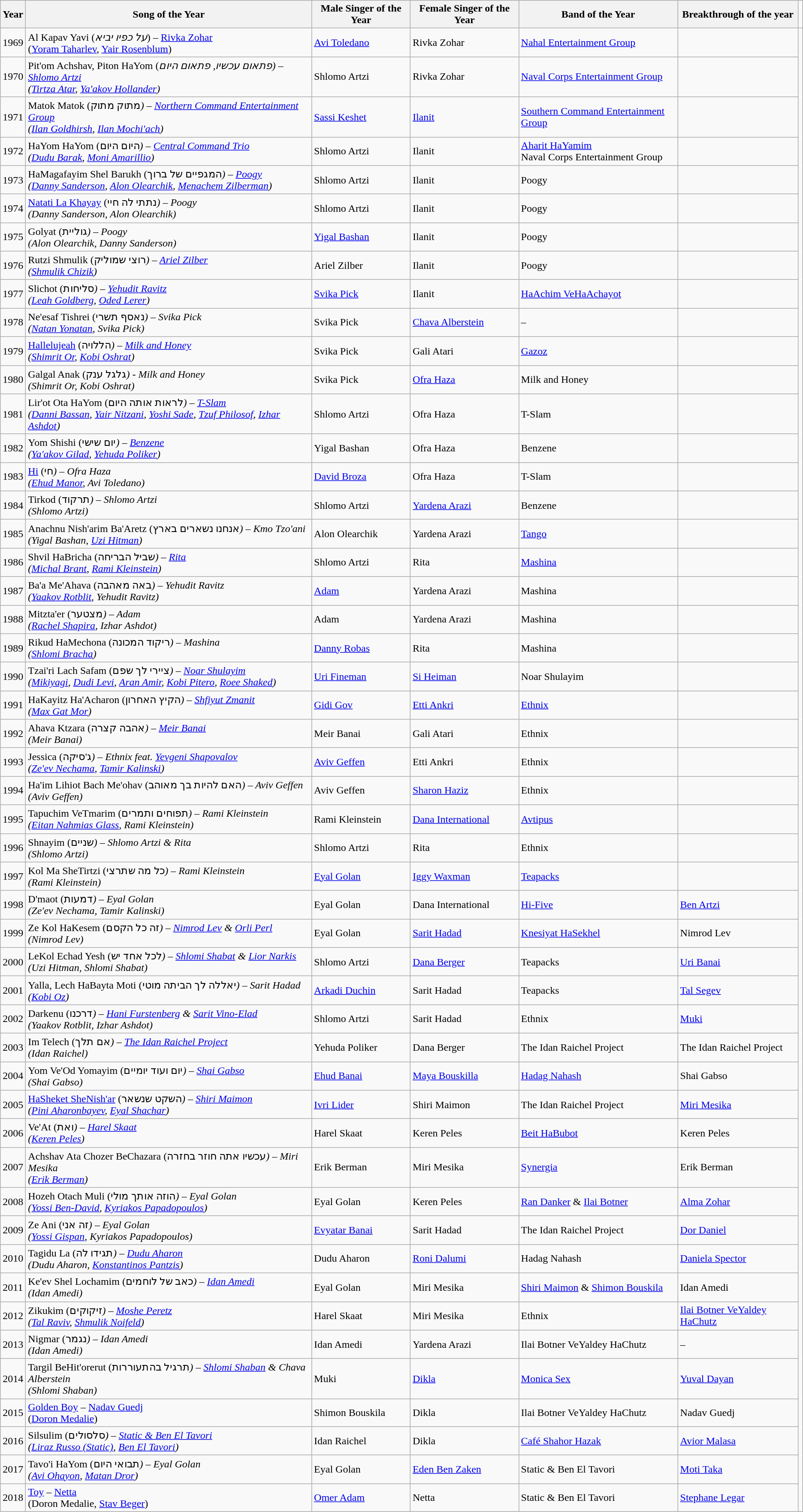<table class="wikitable sortable">
<tr>
<th>Year</th>
<th>Song of the Year</th>
<th>Male Singer of the Year</th>
<th>Female Singer of the Year</th>
<th>Band of the Year</th>
<th>Breakthrough of the year</th>
<td></td>
</tr>
<tr>
<td>1969</td>
<td>Al Kapav Yavi (<em>על כפיו יביא</em>) – <a href='#'>Rivka Zohar</a><br>(<a href='#'>Yoram Taharlev</a>, <a href='#'>Yair Rosenblum</a>)</td>
<td><a href='#'>Avi Toledano</a></td>
<td>Rivka Zohar</td>
<td><a href='#'>Nahal Entertainment Group</a></td>
<td></td>
</tr>
<tr>
<td>1970</td>
<td>Pit'om Achshav, Piton HaYom (<em>פתאום עכשיו, פתאום היום) – <a href='#'>Shlomo Artzi</a><br>(<a href='#'>Tirtza Atar</a>, <a href='#'>Ya'akov Hollander</a>)</td>
<td>Shlomo Artzi</td>
<td>Rivka Zohar</td>
<td><a href='#'>Naval Corps Entertainment Group</a></td>
<td></td>
</tr>
<tr>
<td>1971</td>
<td>Matok Matok (</em>מתוק מתוק<em>) – <a href='#'>Northern Command Entertainment Group</a><br>(<a href='#'>Ilan Goldhirsh</a>, <a href='#'>Ilan Mochi'ach</a>)</td>
<td><a href='#'>Sassi Keshet</a></td>
<td><a href='#'>Ilanit</a></td>
<td><a href='#'>Southern Command Entertainment Group</a></td>
<td></td>
</tr>
<tr>
<td>1972</td>
<td>HaYom HaYom (</em>היום היום<em>) – <a href='#'>Central Command Trio</a><br>(<a href='#'>Dudu Barak</a>, <a href='#'>Moni Amarillio</a>)</td>
<td>Shlomo Artzi</td>
<td>Ilanit</td>
<td><a href='#'>Aharit HaYamim</a><br>Naval Corps Entertainment Group</td>
<td></td>
</tr>
<tr>
<td>1973</td>
<td>HaMagafayim Shel Barukh (</em>המגפיים של ברוך<em>) – <a href='#'>Poogy</a><br>(<a href='#'>Danny Sanderson</a>, <a href='#'>Alon Olearchik</a>, <a href='#'>Menachem Zilberman</a>)</td>
<td>Shlomo Artzi</td>
<td>Ilanit</td>
<td>Poogy</td>
<td></td>
</tr>
<tr>
<td>1974</td>
<td><a href='#'>Natati La Khayay</a> (</em>נתתי לה חיי<em>) – Poogy<br>(Danny Sanderson, Alon Olearchik)</td>
<td>Shlomo Artzi</td>
<td>Ilanit</td>
<td>Poogy</td>
<td></td>
</tr>
<tr>
<td>1975</td>
<td>Golyat (</em>גוליית<em>) – Poogy<br>(Alon Olearchik, Danny Sanderson)</td>
<td><a href='#'>Yigal Bashan</a></td>
<td>Ilanit</td>
<td>Poogy</td>
<td></td>
</tr>
<tr>
<td>1976</td>
<td>Rutzi Shmulik (</em>רוצי שמוליק<em>) – <a href='#'>Ariel Zilber</a><br>(<a href='#'>Shmulik Chizik</a>)</td>
<td>Ariel Zilber</td>
<td>Ilanit</td>
<td>Poogy</td>
<td></td>
</tr>
<tr>
<td>1977</td>
<td>Slichot (</em>סליחות<em>) – <a href='#'>Yehudit Ravitz</a><br>(<a href='#'>Leah Goldberg</a>, <a href='#'>Oded Lerer</a>)</td>
<td><a href='#'>Svika Pick</a></td>
<td>Ilanit</td>
<td><a href='#'>HaAchim VeHaAchayot</a></td>
<td></td>
</tr>
<tr>
<td>1978</td>
<td>Ne'esaf Tishrei (</em>נאסף תשרי<em>) – Svika Pick<br>(<a href='#'>Natan Yonatan</a>, Svika Pick)</td>
<td>Svika Pick</td>
<td><a href='#'>Chava Alberstein</a></td>
<td>–</td>
<td></td>
</tr>
<tr>
<td>1979</td>
<td><a href='#'>Hallelujeah</a> (</em>הללויה<em>) – <a href='#'>Milk and Honey</a><br>(<a href='#'>Shimrit Or</a>, <a href='#'>Kobi Oshrat</a>)</td>
<td>Svika Pick</td>
<td>Gali Atari</td>
<td><a href='#'>Gazoz</a></td>
<td></td>
</tr>
<tr>
<td>1980</td>
<td>Galgal Anak (</em>גלגל ענק<em>) - Milk and Honey<br>(Shimrit Or, Kobi Oshrat)</td>
<td>Svika Pick</td>
<td><a href='#'>Ofra Haza</a></td>
<td>Milk and Honey</td>
<td></td>
</tr>
<tr>
<td>1981</td>
<td>Lir'ot Ota HaYom (</em>לראות אותה היום<em>) – <a href='#'>T-Slam</a><br>(<a href='#'>Danni Bassan</a>, <a href='#'>Yair Nitzani</a>, <a href='#'>Yoshi Sade</a>, <a href='#'>Tzuf Philosof</a>, <a href='#'>Izhar Ashdot</a>)</td>
<td>Shlomo Artzi</td>
<td>Ofra Haza</td>
<td>T-Slam</td>
<td></td>
</tr>
<tr>
<td>1982</td>
<td>Yom Shishi (</em>יום שישי<em>) – <a href='#'>Benzene</a><br>(<a href='#'>Ya'akov Gilad</a>, <a href='#'>Yehuda Poliker</a>)</td>
<td>Yigal Bashan</td>
<td>Ofra Haza</td>
<td>Benzene</td>
<td></td>
</tr>
<tr>
<td>1983</td>
<td><a href='#'>Hi</a> (</em>חי<em>) – Ofra Haza<br>(<a href='#'>Ehud Manor</a>, Avi Toledano)</td>
<td><a href='#'>David Broza</a></td>
<td>Ofra Haza</td>
<td>T-Slam</td>
<td></td>
</tr>
<tr>
<td>1984</td>
<td>Tirkod (</em>תרקוד<em>) – Shlomo Artzi<br>(Shlomo Artzi)</td>
<td>Shlomo Artzi</td>
<td><a href='#'>Yardena Arazi</a></td>
<td>Benzene</td>
<td></td>
</tr>
<tr>
<td>1985</td>
<td>Anachnu Nish'arim Ba'Aretz (</em>אנחנו נשארים בארץ<em>) – Kmo Tzo'ani<br>(Yigal Bashan, <a href='#'>Uzi Hitman</a>)</td>
<td>Alon Olearchik</td>
<td>Yardena Arazi</td>
<td><a href='#'>Tango</a></td>
<td></td>
</tr>
<tr>
<td>1986</td>
<td>Shvil HaBricha (</em>שביל הבריחה<em>) – <a href='#'>Rita</a><br>(<a href='#'>Michal Brant</a>, <a href='#'>Rami Kleinstein</a>)</td>
<td>Shlomo Artzi</td>
<td>Rita</td>
<td><a href='#'>Mashina</a></td>
<td></td>
</tr>
<tr>
<td>1987</td>
<td>Ba'a Me'Ahava (</em>באה מאהבה<em>) – Yehudit Ravitz<br>(<a href='#'>Yaakov Rotblit</a>, Yehudit Ravitz)</td>
<td><a href='#'>Adam</a></td>
<td>Yardena Arazi</td>
<td>Mashina</td>
<td></td>
</tr>
<tr>
<td>1988</td>
<td>Mitzta'er (</em>מצטער<em>) – Adam<br>(<a href='#'>Rachel Shapira</a>, Izhar Ashdot)</td>
<td>Adam</td>
<td>Yardena Arazi</td>
<td>Mashina</td>
<td></td>
</tr>
<tr>
<td>1989</td>
<td>Rikud HaMechona (</em>ריקוד המכונה<em>) – Mashina<br>(<a href='#'>Shlomi Bracha</a>)</td>
<td><a href='#'>Danny Robas</a></td>
<td>Rita</td>
<td>Mashina</td>
<td></td>
</tr>
<tr>
<td>1990</td>
<td>Tzai'ri Lach Safam (</em>ציירי לך שפם<em>) – <a href='#'>Noar Shulayim</a><br>(<a href='#'>Mikiyagi</a>, <a href='#'>Dudi Levi</a>, <a href='#'>Aran Amir</a>, <a href='#'>Kobi Pitero</a>, <a href='#'>Roee Shaked</a>)</td>
<td><a href='#'>Uri Fineman</a></td>
<td><a href='#'>Si Heiman</a></td>
<td>Noar Shulayim</td>
<td></td>
</tr>
<tr>
<td>1991</td>
<td>HaKayitz Ha'Acharon (</em>הקיץ האחרון<em>) – <a href='#'>Shfiyut Zmanit</a><br>(<a href='#'>Max Gat Mor</a>)</td>
<td><a href='#'>Gidi Gov</a></td>
<td><a href='#'>Etti Ankri</a></td>
<td><a href='#'>Ethnix</a></td>
<td></td>
</tr>
<tr>
<td>1992</td>
<td>Ahava Ktzara (</em>אהבה קצרה<em>) – <a href='#'>Meir Banai</a><br>(Meir Banai)</td>
<td>Meir Banai</td>
<td>Gali Atari</td>
<td>Ethnix</td>
<td></td>
</tr>
<tr>
<td>1993</td>
<td>Jessica (</em>ג'סיקה<em>) – Ethnix feat. <a href='#'>Yevgeni Shapovalov</a><br>(<a href='#'>Ze'ev Nechama</a>, <a href='#'>Tamir Kalinski</a>)</td>
<td><a href='#'>Aviv Geffen</a></td>
<td>Etti Ankri</td>
<td>Ethnix</td>
<td></td>
</tr>
<tr>
<td>1994</td>
<td>Ha'im Lihiot Bach Me'ohav (</em>האם להיות בך מאוהב<em>) – Aviv Geffen<br>(Aviv Geffen)</td>
<td>Aviv Geffen</td>
<td><a href='#'>Sharon Haziz</a></td>
<td>Ethnix</td>
<td></td>
</tr>
<tr>
<td>1995</td>
<td>Tapuchim VeTmarim (</em>תפוחים ותמרים<em>) – Rami Kleinstein<br>(<a href='#'>Eitan Nahmias Glass</a>, Rami Kleinstein)</td>
<td>Rami Kleinstein</td>
<td><a href='#'>Dana International</a></td>
<td><a href='#'>Avtipus</a></td>
<td></td>
</tr>
<tr>
<td>1996</td>
<td>Shnayim (</em>שניים<em>) – Shlomo Artzi & Rita<br>(Shlomo Artzi)</td>
<td>Shlomo Artzi</td>
<td>Rita</td>
<td>Ethnix</td>
<td></td>
</tr>
<tr>
<td>1997</td>
<td>Kol Ma SheTirtzi (</em>כל מה שתרצי<em>) – Rami Kleinstein<br>(Rami Kleinstein)</td>
<td><a href='#'>Eyal Golan</a></td>
<td><a href='#'>Iggy Waxman</a></td>
<td><a href='#'>Teapacks</a></td>
<td></td>
</tr>
<tr>
<td>1998</td>
<td>D'maot (</em>דמעות<em>) – Eyal Golan<br>(Ze'ev Nechama, Tamir Kalinski)</td>
<td>Eyal Golan</td>
<td>Dana International</td>
<td><a href='#'>Hi-Five</a></td>
<td><a href='#'>Ben Artzi</a></td>
</tr>
<tr>
<td>1999</td>
<td>Ze Kol HaKesem (</em>זה כל הקסם<em>) – <a href='#'>Nimrod Lev</a> & <a href='#'>Orli Perl</a><br>(Nimrod Lev)</td>
<td>Eyal Golan</td>
<td><a href='#'>Sarit Hadad</a></td>
<td><a href='#'>Knesiyat HaSekhel</a></td>
<td>Nimrod Lev</td>
</tr>
<tr>
<td>2000</td>
<td>LeKol Echad Yesh (</em>לכל אחד יש<em>) – <a href='#'>Shlomi Shabat</a> & <a href='#'>Lior Narkis</a><br>(Uzi Hitman, Shlomi Shabat)</td>
<td>Shlomo Artzi</td>
<td><a href='#'>Dana Berger</a></td>
<td>Teapacks</td>
<td><a href='#'>Uri Banai</a></td>
</tr>
<tr>
<td>2001</td>
<td>Yalla, Lech HaBayta Moti (</em>יאללה לך הביתה מוטי<em>) – Sarit Hadad<br>(<a href='#'>Kobi Oz</a>)</td>
<td><a href='#'>Arkadi Duchin</a></td>
<td>Sarit Hadad</td>
<td>Teapacks</td>
<td><a href='#'>Tal Segev</a></td>
</tr>
<tr>
<td>2002</td>
<td>Darkenu (</em>דרכנו<em>) – <a href='#'>Hani Furstenberg</a> & <a href='#'>Sarit Vino-Elad</a><br>(Yaakov Rotblit, Izhar Ashdot)</td>
<td>Shlomo Artzi</td>
<td>Sarit Hadad</td>
<td>Ethnix</td>
<td><a href='#'>Muki</a></td>
</tr>
<tr>
<td>2003</td>
<td>Im Telech (</em>אם תלך<em>) – <a href='#'>The Idan Raichel Project</a><br>(Idan Raichel)</td>
<td>Yehuda Poliker</td>
<td>Dana Berger</td>
<td>The Idan Raichel Project</td>
<td>The Idan Raichel Project</td>
</tr>
<tr>
<td>2004</td>
<td>Yom Ve'Od Yomayim (</em>יום ועוד יומיים<em>) – <a href='#'>Shai Gabso</a><br>(Shai Gabso)</td>
<td><a href='#'>Ehud Banai</a></td>
<td><a href='#'>Maya Bouskilla</a></td>
<td><a href='#'>Hadag Nahash</a></td>
<td>Shai Gabso</td>
</tr>
<tr>
<td>2005</td>
<td><a href='#'>HaSheket SheNish'ar</a> (</em>השקט שנשאר<em>) – <a href='#'>Shiri Maimon</a><br>(<a href='#'>Pini Aharonbayev</a>, <a href='#'>Eyal Shachar</a>)</td>
<td><a href='#'>Ivri Lider</a></td>
<td>Shiri Maimon</td>
<td>The Idan Raichel Project</td>
<td><a href='#'>Miri Mesika</a></td>
</tr>
<tr>
<td>2006</td>
<td>Ve'At (</em>ואת<em>) – <a href='#'>Harel Skaat</a><br>(<a href='#'>Keren Peles</a>)</td>
<td>Harel Skaat</td>
<td>Keren Peles</td>
<td><a href='#'>Beit HaBubot</a></td>
<td>Keren Peles</td>
</tr>
<tr>
<td>2007</td>
<td>Achshav Ata Chozer BeChazara (</em>עכשיו אתה חוזר בחזרה<em>) – Miri Mesika<br>(<a href='#'>Erik Berman</a>)</td>
<td>Erik Berman</td>
<td>Miri Mesika</td>
<td><a href='#'>Synergia</a></td>
<td>Erik Berman</td>
</tr>
<tr>
<td>2008</td>
<td>Hozeh Otach Muli (</em>הוזה אותך מולי<em>) – Eyal Golan<br>(<a href='#'>Yossi Ben-David</a>, <a href='#'>Kyriakos Papadopoulos</a>)</td>
<td>Eyal Golan</td>
<td>Keren Peles</td>
<td><a href='#'>Ran Danker</a> & <a href='#'>Ilai Botner</a></td>
<td><a href='#'>Alma Zohar</a></td>
</tr>
<tr>
<td>2009</td>
<td>Ze Ani (</em>זה אני<em>) – Eyal Golan<br>(<a href='#'>Yossi Gispan</a>, Kyriakos Papadopoulos)</td>
<td><a href='#'>Evyatar Banai</a></td>
<td>Sarit Hadad</td>
<td>The Idan Raichel Project</td>
<td><a href='#'>Dor Daniel</a></td>
</tr>
<tr>
<td>2010</td>
<td>Tagidu La (</em>תגידו לה<em>) – <a href='#'>Dudu Aharon</a><br>(Dudu Aharon, <a href='#'>Konstantinos Pantzis</a>)</td>
<td>Dudu Aharon</td>
<td><a href='#'>Roni Dalumi</a></td>
<td>Hadag Nahash</td>
<td><a href='#'>Daniela Spector</a></td>
</tr>
<tr>
<td>2011</td>
<td>Ke'ev Shel Lochamim (</em>כאב של לוחמים<em>) – <a href='#'>Idan Amedi</a><br>(Idan Amedi)</td>
<td>Eyal Golan</td>
<td>Miri Mesika</td>
<td><a href='#'>Shiri Maimon</a> & <a href='#'>Shimon Bouskila</a></td>
<td>Idan Amedi</td>
</tr>
<tr>
<td>2012</td>
<td>Zikukim (</em>זיקוקים<em>) – <a href='#'>Moshe Peretz</a><br>(<a href='#'>Tal Raviv</a>, <a href='#'>Shmulik Noifeld</a>)</td>
<td>Harel Skaat</td>
<td>Miri Mesika</td>
<td>Ethnix</td>
<td><a href='#'>Ilai Botner VeYaldey HaChutz</a></td>
</tr>
<tr>
<td>2013</td>
<td>Nigmar (</em>נגמר<em>) – Idan Amedi<br>(Idan Amedi)</td>
<td>Idan Amedi</td>
<td>Yardena Arazi</td>
<td>Ilai Botner VeYaldey HaChutz</td>
<td>–</td>
</tr>
<tr>
<td>2014</td>
<td>Targil BeHit'orerut (</em>תרגיל בהתעוררות<em>) – <a href='#'>Shlomi Shaban</a> & Chava Alberstein<br>(Shlomi Shaban)</td>
<td>Muki</td>
<td><a href='#'>Dikla</a></td>
<td><a href='#'>Monica Sex</a></td>
<td><a href='#'>Yuval Dayan</a></td>
</tr>
<tr>
<td>2015</td>
<td><a href='#'>Golden Boy</a> – <a href='#'>Nadav Guedj</a><br>(<a href='#'>Doron Medalie</a>)</td>
<td>Shimon Bouskila</td>
<td>Dikla</td>
<td>Ilai Botner VeYaldey HaChutz</td>
<td>Nadav Guedj</td>
</tr>
<tr>
<td>2016</td>
<td>Silsulim (</em>סלסולים<em>) – <a href='#'>Static & Ben El Tavori</a><br>(<a href='#'>Liraz Russo (Static)</a>, <a href='#'>Ben El Tavori</a>)</td>
<td>Idan Raichel</td>
<td>Dikla</td>
<td><a href='#'>Café Shahor Hazak</a></td>
<td><a href='#'>Avior Malasa</a></td>
</tr>
<tr>
<td>2017</td>
<td>Tavo'i HaYom (</em>תבואי היום<em>) – Eyal Golan<br>(<a href='#'>Avi Ohayon</a>, <a href='#'>Matan Dror</a>)</td>
<td>Eyal Golan</td>
<td><a href='#'>Eden Ben Zaken</a></td>
<td>Static & Ben El Tavori</td>
<td><a href='#'>Moti Taka</a></td>
</tr>
<tr>
<td>2018</td>
<td><a href='#'>Toy</a> – <a href='#'>Netta</a><br>(Doron Medalie, <a href='#'>Stav Beger</a>)</td>
<td><a href='#'>Omer Adam</a></td>
<td>Netta</td>
<td>Static & Ben El Tavori</td>
<td><a href='#'>Stephane Legar</a></td>
</tr>
</table>
